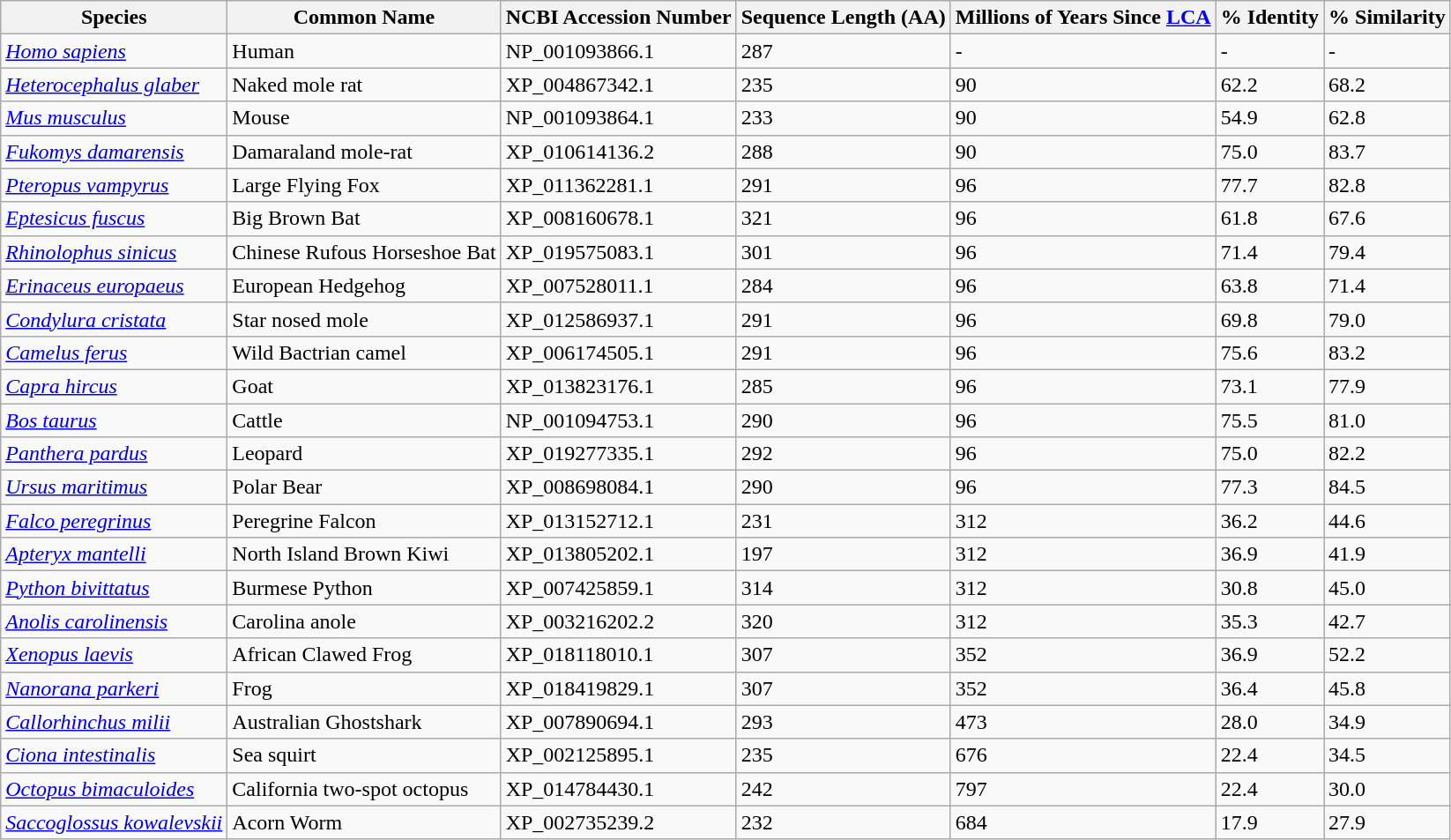<table class="wikitable">
<tr>
<th>Species</th>
<th>Common Name</th>
<th>NCBI Accession Number</th>
<th>Sequence Length (AA)</th>
<th>Millions of Years Since <a href='#'>LCA</a></th>
<th>% Identity</th>
<th>% Similarity</th>
</tr>
<tr>
<td><em><a href='#'>Homo sapiens</a></em></td>
<td>Human</td>
<td>NP_001093866.1</td>
<td>287</td>
<td>-</td>
<td>-</td>
<td>-</td>
</tr>
<tr>
<td><em><a href='#'>Heterocephalus glaber</a></em></td>
<td>Naked mole rat</td>
<td>XP_004867342.1</td>
<td>235</td>
<td>90</td>
<td>62.2</td>
<td>68.2</td>
</tr>
<tr>
<td><em><a href='#'>Mus musculus</a></em></td>
<td>Mouse</td>
<td>NP_001093864.1</td>
<td>233</td>
<td>90</td>
<td>54.9</td>
<td>62.8</td>
</tr>
<tr>
<td><em><a href='#'>Fukomys damarensis</a></em></td>
<td>Damaraland mole-rat</td>
<td>XP_010614136.2</td>
<td>288</td>
<td>90</td>
<td>75.0</td>
<td>83.7</td>
</tr>
<tr>
<td><em><a href='#'>Pteropus vampyrus</a></em></td>
<td>Large Flying Fox</td>
<td>XP_011362281.1</td>
<td>291</td>
<td>96</td>
<td>77.7</td>
<td>82.8</td>
</tr>
<tr>
<td><em><a href='#'>Eptesicus fuscus</a></em></td>
<td>Big Brown Bat</td>
<td>XP_008160678.1</td>
<td>321</td>
<td>96</td>
<td>61.8</td>
<td>67.6</td>
</tr>
<tr>
<td><em><a href='#'>Rhinolophus sinicus</a></em></td>
<td>Chinese Rufous Horseshoe Bat</td>
<td>XP_019575083.1</td>
<td>301</td>
<td>96</td>
<td>71.4</td>
<td>79.4</td>
</tr>
<tr>
<td><em><a href='#'>Erinaceus europaeus</a></em></td>
<td>European Hedgehog</td>
<td>XP_007528011.1</td>
<td>284</td>
<td>96</td>
<td>63.8</td>
<td>71.4</td>
</tr>
<tr>
<td><em><a href='#'>Condylura cristata</a></em></td>
<td>Star nosed mole</td>
<td>XP_012586937.1</td>
<td>291</td>
<td>96</td>
<td>69.8</td>
<td>79.0</td>
</tr>
<tr>
<td><em><a href='#'>Camelus ferus</a></em></td>
<td>Wild Bactrian camel</td>
<td>XP_006174505.1</td>
<td>291</td>
<td>96</td>
<td>75.6</td>
<td>83.2</td>
</tr>
<tr>
<td><em><a href='#'>Capra hircus</a></em></td>
<td>Goat</td>
<td>XP_013823176.1</td>
<td>285</td>
<td>96</td>
<td>73.1</td>
<td>77.9</td>
</tr>
<tr>
<td><em><a href='#'>Bos taurus</a></em></td>
<td>Cattle</td>
<td>NP_001094753.1</td>
<td>290</td>
<td>96</td>
<td>75.5</td>
<td>81.0</td>
</tr>
<tr>
<td><em><a href='#'>Panthera pardus</a></em></td>
<td>Leopard</td>
<td>XP_019277335.1</td>
<td>292</td>
<td>96</td>
<td>75.0</td>
<td>82.2</td>
</tr>
<tr>
<td><em><a href='#'>Ursus maritimus</a></em></td>
<td>Polar Bear</td>
<td>XP_008698084.1</td>
<td>290</td>
<td>96</td>
<td>77.3</td>
<td>84.5</td>
</tr>
<tr>
<td><em><a href='#'>Falco peregrinus</a></em></td>
<td>Peregrine Falcon</td>
<td>XP_013152712.1</td>
<td>231</td>
<td>312</td>
<td>36.2</td>
<td>44.6</td>
</tr>
<tr>
<td><em><a href='#'>Apteryx mantelli</a></em></td>
<td>North Island Brown Kiwi</td>
<td>XP_013805202.1</td>
<td>197</td>
<td>312</td>
<td>36.9</td>
<td>41.9</td>
</tr>
<tr>
<td><em><a href='#'>Python bivittatus</a></em></td>
<td>Burmese Python</td>
<td>XP_007425859.1</td>
<td>314</td>
<td>312</td>
<td>30.8</td>
<td>45.0</td>
</tr>
<tr>
<td><em><a href='#'>Anolis carolinensis</a></em></td>
<td>Carolina anole</td>
<td>XP_003216202.2</td>
<td>320</td>
<td>312</td>
<td>35.3</td>
<td>42.7</td>
</tr>
<tr>
<td><em><a href='#'>Xenopus laevis</a></em></td>
<td>African Clawed Frog</td>
<td>XP_018118010.1</td>
<td>307</td>
<td>352</td>
<td>36.9</td>
<td>52.2</td>
</tr>
<tr>
<td><em><a href='#'>Nanorana parkeri</a></em></td>
<td>Frog</td>
<td>XP_018419829.1</td>
<td>307</td>
<td>352</td>
<td>36.4</td>
<td>45.8</td>
</tr>
<tr>
<td><em><a href='#'>Callorhinchus milii</a></em></td>
<td>Australian Ghostshark</td>
<td>XP_007890694.1</td>
<td>293</td>
<td>473</td>
<td>28.0</td>
<td>34.9</td>
</tr>
<tr>
<td><em><a href='#'>Ciona intestinalis</a></em></td>
<td>Sea squirt</td>
<td>XP_002125895.1</td>
<td>235</td>
<td>676</td>
<td>22.4</td>
<td>34.5</td>
</tr>
<tr>
<td><em><a href='#'>Octopus bimaculoides</a></em></td>
<td>California two-spot octopus</td>
<td>XP_014784430.1</td>
<td>242</td>
<td>797</td>
<td>22.4</td>
<td>30.0</td>
</tr>
<tr>
<td><em><a href='#'>Saccoglossus kowalevskii</a></em></td>
<td>Acorn Worm</td>
<td>XP_002735239.2</td>
<td>232</td>
<td>684</td>
<td>17.9</td>
<td>27.9</td>
</tr>
</table>
